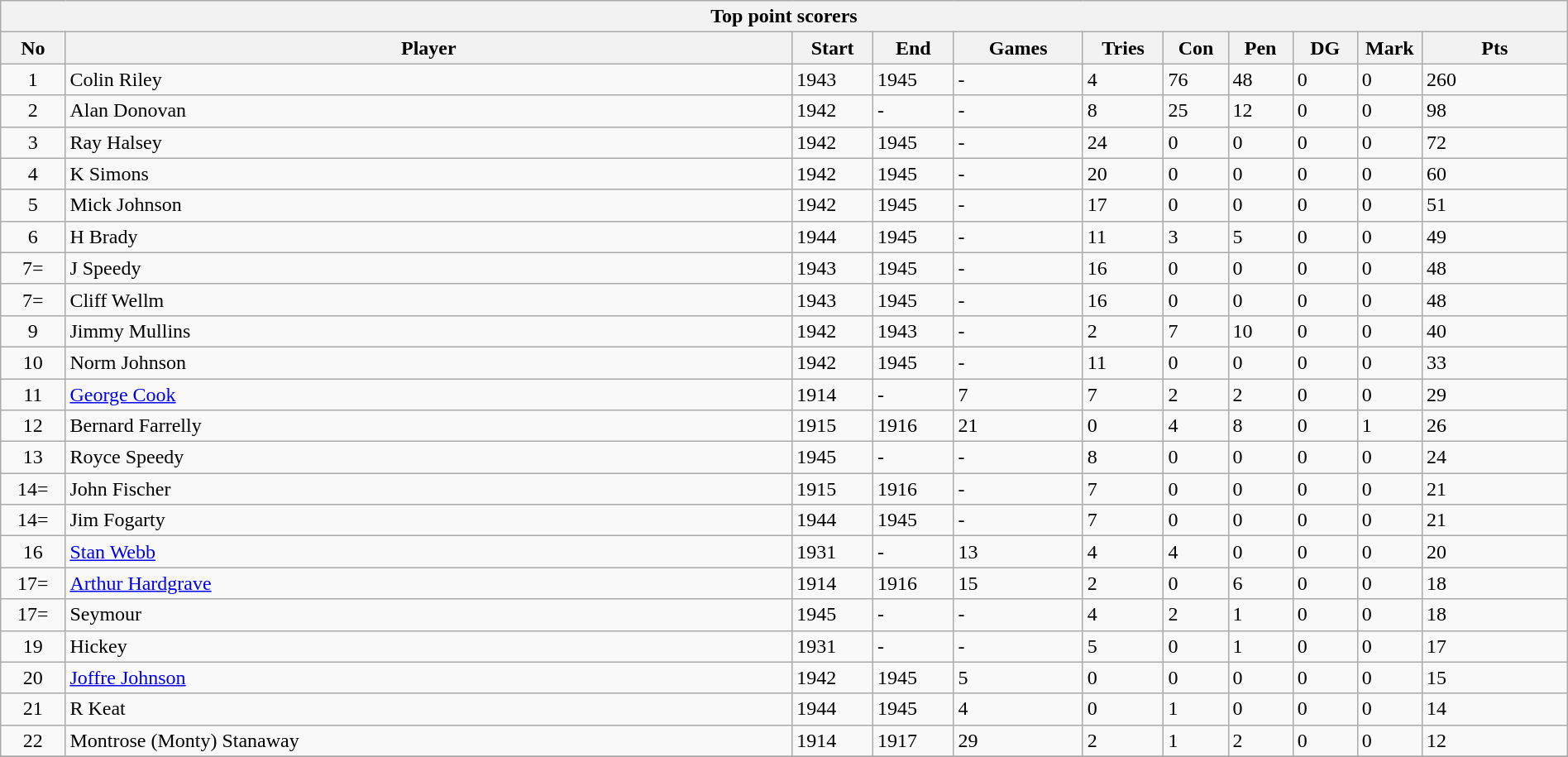<table class="wikitable collapsible sortable" style="text-align:left; font-size:100%; width:100%;">
<tr>
<th colspan="100%">Top point scorers</th>
</tr>
<tr>
<th style="width:4%;">No</th>
<th style="width:45%;">Player</th>
<th style="width:5%;">Start</th>
<th style="width:5%;">End</th>
<th style="width:8%;">Games</th>
<th style="width:5%;">Tries</th>
<th style="width:4%;">Con</th>
<th style="width:4%;">Pen</th>
<th style="width:4%;">DG</th>
<th style="width:4%;">Mark</th>
<th style="width:9%;">Pts<br></th>
</tr>
<tr>
<td style="text-align:center;">1</td>
<td>Colin Riley</td>
<td>1943</td>
<td>1945</td>
<td>-</td>
<td>4</td>
<td>76</td>
<td>48</td>
<td>0</td>
<td>0</td>
<td>260</td>
</tr>
<tr>
<td style="text-align:center;">2</td>
<td>Alan Donovan</td>
<td>1942</td>
<td>-</td>
<td>-</td>
<td>8</td>
<td>25</td>
<td>12</td>
<td>0</td>
<td>0</td>
<td>98</td>
</tr>
<tr>
<td style="text-align:center;">3</td>
<td>Ray Halsey</td>
<td>1942</td>
<td>1945</td>
<td>-</td>
<td>24</td>
<td>0</td>
<td>0</td>
<td>0</td>
<td>0</td>
<td>72</td>
</tr>
<tr>
<td style="text-align:center;">4</td>
<td>K Simons</td>
<td>1942</td>
<td>1945</td>
<td>-</td>
<td>20</td>
<td>0</td>
<td>0</td>
<td>0</td>
<td>0</td>
<td>60</td>
</tr>
<tr>
<td style="text-align:center;">5</td>
<td>Mick Johnson</td>
<td>1942</td>
<td>1945</td>
<td>-</td>
<td>17</td>
<td>0</td>
<td>0</td>
<td>0</td>
<td>0</td>
<td>51</td>
</tr>
<tr>
<td style="text-align:center;">6</td>
<td>H Brady</td>
<td>1944</td>
<td>1945</td>
<td>-</td>
<td>11</td>
<td>3</td>
<td>5</td>
<td>0</td>
<td>0</td>
<td>49</td>
</tr>
<tr>
<td style="text-align:center;">7=</td>
<td>J Speedy</td>
<td>1943</td>
<td>1945</td>
<td>-</td>
<td>16</td>
<td>0</td>
<td>0</td>
<td>0</td>
<td>0</td>
<td>48</td>
</tr>
<tr>
<td style="text-align:center;">7=</td>
<td>Cliff Wellm</td>
<td>1943</td>
<td>1945</td>
<td>-</td>
<td>16</td>
<td>0</td>
<td>0</td>
<td>0</td>
<td>0</td>
<td>48</td>
</tr>
<tr>
<td style="text-align:center;">9</td>
<td>Jimmy Mullins</td>
<td>1942</td>
<td>1943</td>
<td>-</td>
<td>2</td>
<td>7</td>
<td>10</td>
<td>0</td>
<td>0</td>
<td>40</td>
</tr>
<tr>
<td style="text-align:center;">10</td>
<td>Norm Johnson</td>
<td>1942</td>
<td>1945</td>
<td>-</td>
<td>11</td>
<td>0</td>
<td>0</td>
<td>0</td>
<td>0</td>
<td>33</td>
</tr>
<tr>
<td style="text-align:center;">11</td>
<td><a href='#'>George Cook</a></td>
<td>1914</td>
<td>-</td>
<td>7</td>
<td>7</td>
<td>2</td>
<td>2</td>
<td>0</td>
<td>0</td>
<td>29</td>
</tr>
<tr>
<td style="text-align:center;">12</td>
<td>Bernard Farrelly</td>
<td>1915</td>
<td>1916</td>
<td>21</td>
<td>0</td>
<td>4</td>
<td>8</td>
<td>0</td>
<td>1</td>
<td>26</td>
</tr>
<tr>
<td style="text-align:center;">13</td>
<td>Royce Speedy</td>
<td>1945</td>
<td>-</td>
<td>-</td>
<td>8</td>
<td>0</td>
<td>0</td>
<td>0</td>
<td>0</td>
<td>24</td>
</tr>
<tr>
<td style="text-align:center;">14=</td>
<td>John Fischer</td>
<td>1915</td>
<td>1916</td>
<td>-</td>
<td>7</td>
<td>0</td>
<td>0</td>
<td>0</td>
<td>0</td>
<td>21</td>
</tr>
<tr>
<td style="text-align:center;">14=</td>
<td>Jim Fogarty</td>
<td>1944</td>
<td>1945</td>
<td>-</td>
<td>7</td>
<td>0</td>
<td>0</td>
<td>0</td>
<td>0</td>
<td>21</td>
</tr>
<tr>
<td style="text-align:center;">16</td>
<td><a href='#'>Stan Webb</a></td>
<td>1931</td>
<td>-</td>
<td>13</td>
<td>4</td>
<td>4</td>
<td>0</td>
<td>0</td>
<td>0</td>
<td>20</td>
</tr>
<tr>
<td style="text-align:center;">17=</td>
<td><a href='#'>Arthur Hardgrave</a></td>
<td>1914</td>
<td>1916</td>
<td>15</td>
<td>2</td>
<td>0</td>
<td>6</td>
<td>0</td>
<td>0</td>
<td>18</td>
</tr>
<tr>
<td style="text-align:center;">17=</td>
<td>Seymour</td>
<td>1945</td>
<td>-</td>
<td>-</td>
<td>4</td>
<td>2</td>
<td>1</td>
<td>0</td>
<td>0</td>
<td>18</td>
</tr>
<tr>
<td style="text-align:center;">19</td>
<td>Hickey</td>
<td>1931</td>
<td>-</td>
<td>-</td>
<td>5</td>
<td>0</td>
<td>1</td>
<td>0</td>
<td>0</td>
<td>17</td>
</tr>
<tr>
<td style="text-align:center;">20</td>
<td><a href='#'>Joffre Johnson</a></td>
<td>1942</td>
<td>1945</td>
<td>5</td>
<td>0</td>
<td>0</td>
<td>0</td>
<td>0</td>
<td>0</td>
<td>15</td>
</tr>
<tr>
<td style="text-align:center;">21</td>
<td>R Keat</td>
<td>1944</td>
<td>1945</td>
<td>4</td>
<td>0</td>
<td>1</td>
<td>0</td>
<td>0</td>
<td>0</td>
<td>14</td>
</tr>
<tr>
<td style="text-align:center;">22</td>
<td>Montrose (Monty) Stanaway</td>
<td>1914</td>
<td>1917</td>
<td>29</td>
<td>2</td>
<td>1</td>
<td>2</td>
<td>0</td>
<td>0</td>
<td>12</td>
</tr>
<tr>
</tr>
</table>
